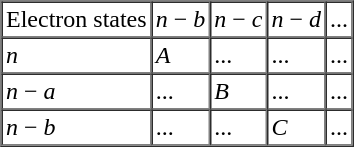<table border="1" cellpadding="2" cellspacing="0">
<tr align="left">
<td>Electron states</td>
<td><em>n</em> − <em>b</em></td>
<td><em>n</em> − <em>c</em></td>
<td><em>n</em> − <em>d</em></td>
<td>...</td>
</tr>
<tr>
<td><em>n</em></td>
<td><em>A</em></td>
<td>...</td>
<td>...</td>
<td>...</td>
</tr>
<tr>
<td><em>n</em> − <em>a</em></td>
<td>...</td>
<td><em>B</em></td>
<td>...</td>
<td>...</td>
</tr>
<tr>
<td><em>n</em> − <em>b</em></td>
<td>...</td>
<td>...</td>
<td><em>C</em></td>
<td>...</td>
</tr>
<tr>
</tr>
</table>
